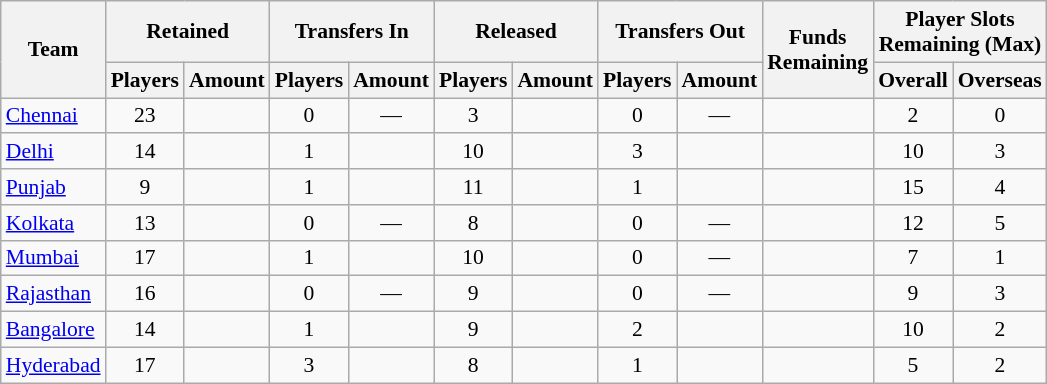<table class=wikitable style="margin:0; font-size:90%; text-align:center">
<tr>
<th rowspan="2">Team</th>
<th colspan="2">Retained</th>
<th colspan="2">Transfers In</th>
<th colspan="2">Released</th>
<th colspan="2">Transfers Out</th>
<th rowspan="2">Funds<br> Remaining</th>
<th colspan="2">Player Slots<br> Remaining (Max)</th>
</tr>
<tr>
<th>Players</th>
<th>Amount</th>
<th>Players</th>
<th>Amount</th>
<th>Players</th>
<th>Amount</th>
<th>Players</th>
<th>Amount</th>
<th>Overall</th>
<th>Overseas</th>
</tr>
<tr>
<td style="text-align:left"><a href='#'>Chennai</a></td>
<td>23</td>
<td></td>
<td>0</td>
<td>—</td>
<td>3</td>
<td></td>
<td>0</td>
<td>—</td>
<td></td>
<td>2</td>
<td>0</td>
</tr>
<tr>
<td style="text-align:left"><a href='#'>Delhi</a></td>
<td>14</td>
<td></td>
<td>1</td>
<td></td>
<td>10</td>
<td></td>
<td>3</td>
<td></td>
<td></td>
<td>10</td>
<td>3</td>
</tr>
<tr>
<td style="text-align:left"><a href='#'>Punjab</a></td>
<td>9</td>
<td></td>
<td>1</td>
<td></td>
<td>11</td>
<td></td>
<td>1</td>
<td></td>
<td></td>
<td>15</td>
<td>4</td>
</tr>
<tr>
<td style="text-align:left"><a href='#'>Kolkata</a></td>
<td>13</td>
<td></td>
<td>0</td>
<td>—</td>
<td>8</td>
<td></td>
<td>0</td>
<td>—</td>
<td></td>
<td>12</td>
<td>5</td>
</tr>
<tr>
<td style="text-align:left"><a href='#'>Mumbai</a></td>
<td>17</td>
<td></td>
<td>1</td>
<td></td>
<td>10</td>
<td></td>
<td>0</td>
<td>—</td>
<td></td>
<td>7</td>
<td>1</td>
</tr>
<tr>
<td style="text-align:left"><a href='#'>Rajasthan</a></td>
<td>16</td>
<td></td>
<td>0</td>
<td>—</td>
<td>9</td>
<td></td>
<td>0</td>
<td>—</td>
<td></td>
<td>9</td>
<td>3</td>
</tr>
<tr>
<td style="text-align:left"><a href='#'>Bangalore</a></td>
<td>14</td>
<td></td>
<td>1</td>
<td></td>
<td>9</td>
<td></td>
<td>2</td>
<td></td>
<td></td>
<td>10</td>
<td>2</td>
</tr>
<tr>
<td style="text-align:left"><a href='#'>Hyderabad</a></td>
<td>17</td>
<td></td>
<td>3</td>
<td></td>
<td>8</td>
<td></td>
<td>1</td>
<td></td>
<td></td>
<td>5</td>
<td>2</td>
</tr>
</table>
